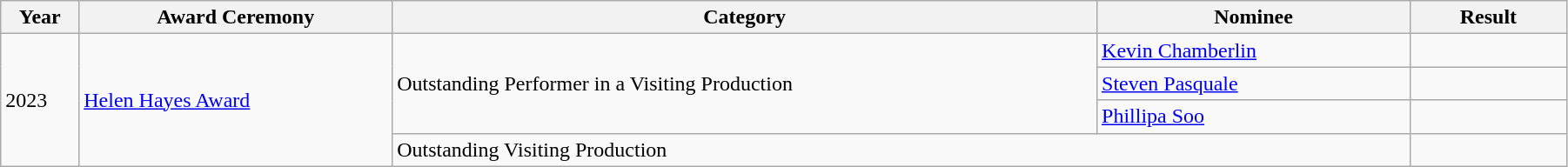<table class="wikitable" style="width:95%;">
<tr>
<th style="width:5%;">Year</th>
<th style="width:20%;">Award Ceremony</th>
<th style="width:45%;">Category</th>
<th style="width:20%;">Nominee</th>
<th style="width:10%;">Result</th>
</tr>
<tr>
<td rowspan=4 style="width:5%;">2023</td>
<td rowspan=4 style="width:5%;"><a href='#'>Helen Hayes Award</a></td>
<td rowspan=3 style="width:5%;">Outstanding Performer in a Visiting Production</td>
<td style="width:5%;"><a href='#'>Kevin Chamberlin</a></td>
<td></td>
</tr>
<tr>
<td style="width:5%;"><a href='#'>Steven Pasquale</a></td>
<td></td>
</tr>
<tr>
<td style="width:5%;"><a href='#'>Phillipa Soo</a></td>
<td></td>
</tr>
<tr>
<td colspan=2 style="width:5%;">Outstanding Visiting Production</td>
<td></td>
</tr>
</table>
